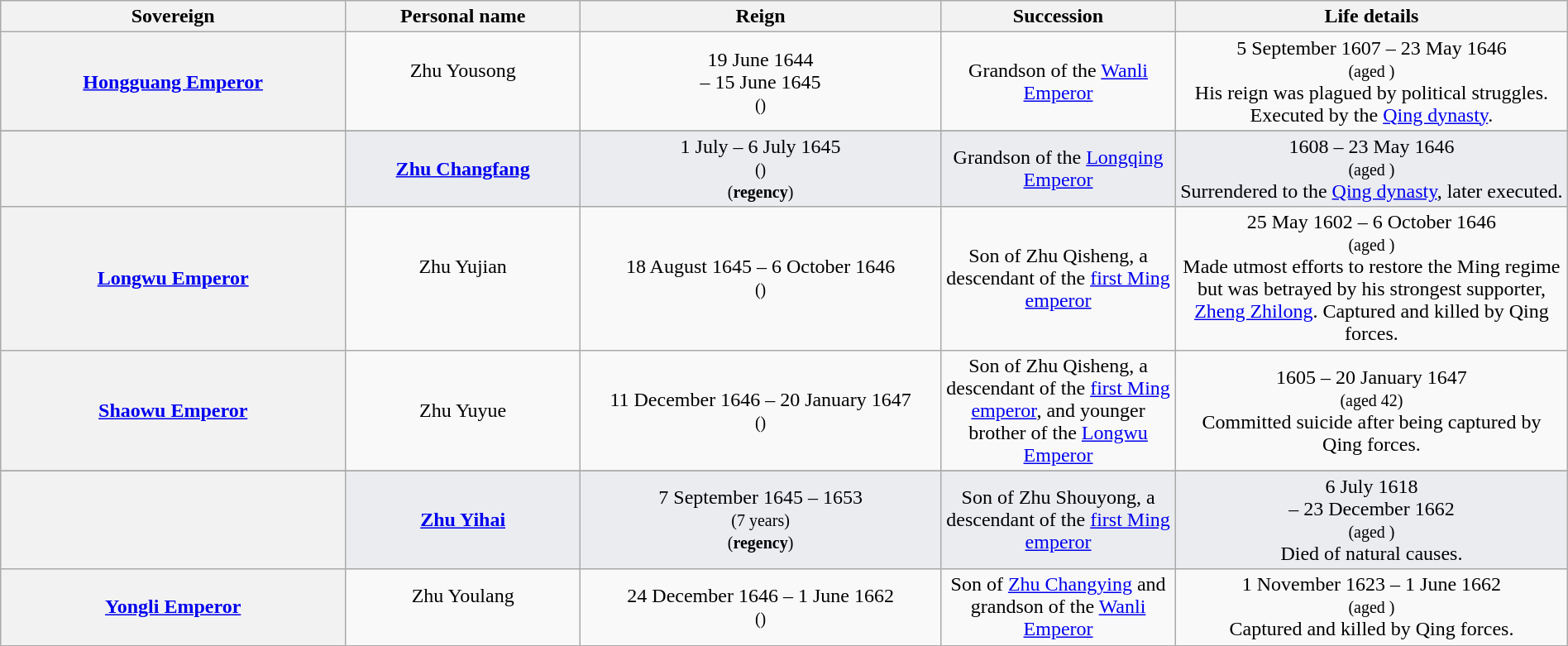<table class="wikitable plainrowreaders" style="width:100%; text-align:center">
<tr>
<th scope="col">Sovereign</th>
<th scope="col" width="15%">Personal name</th>
<th scope="col" width="23%">Reign</th>
<th scope="col" width="15%">Succession</th>
<th scope="col" width="25%">Life details</th>
</tr>
<tr>
<th scope=row><a href='#'>Hongguang Emperor</a><br></th>
<td>Zhu Yousong<br><br><small></small></td>
<td>19 June 1644<br>– 15 June 1645<br><small>()</small><br><small></small></td>
<td>Grandson of the <a href='#'>Wanli Emperor</a></td>
<td>5 September 1607 – 23 May 1646<br><small>(aged )</small><br>His reign was plagued by political struggles. Executed by the <a href='#'>Qing dynasty</a>.</td>
</tr>
<tr>
</tr>
<tr style="background-color: #EAECF0">
<th scope=row></th>
<td><strong><a href='#'>Zhu Changfang</a></strong><br></td>
<td>1 July – 6 July 1645<br><small>()<br>(<strong>regency</strong>)</small><br><small></small></td>
<td>Grandson of the <a href='#'>Longqing Emperor</a></td>
<td>1608 – 23 May 1646<br><small>(aged )</small><br>Surrendered to the <a href='#'>Qing dynasty</a>, later executed.</td>
</tr>
<tr>
<th scope=row><a href='#'>Longwu Emperor</a><br></th>
<td>Zhu Yujian<br><br><small></small></td>
<td>18 August 1645 – 6 October 1646<br><small>()</small><br><small></small></td>
<td>Son of Zhu Qisheng, a descendant of the <a href='#'>first Ming emperor</a></td>
<td>25 May 1602 – 6 October 1646<br><small>(aged )</small><br>Made utmost efforts to restore the Ming regime but was betrayed by his strongest supporter, <a href='#'>Zheng Zhilong</a>. Captured and killed by Qing forces.</td>
</tr>
<tr>
<th scope=row><a href='#'>Shaowu Emperor</a><br></th>
<td>Zhu Yuyue<br></td>
<td>11 December 1646 – 20 January 1647<br><small>()</small><br><small></small></td>
<td>Son of Zhu Qisheng, a descendant of the <a href='#'>first Ming emperor</a>, and younger brother of the <a href='#'>Longwu Emperor</a></td>
<td>1605 – 20 January 1647<br><small>(aged 42)</small><br>Committed suicide after being captured by Qing forces.</td>
</tr>
<tr>
</tr>
<tr style="background-color: #EAECF0">
<th scope=row></th>
<td><strong><a href='#'>Zhu Yihai</a></strong><br></td>
<td>7 September 1645 – 1653<br><small>(7 years)<br>(<strong>regency</strong>)</small><br><small></small></td>
<td>Son of Zhu Shouyong, a descendant of the <a href='#'>first Ming emperor</a></td>
<td>6 July 1618<br>– 23 December 1662<br><small>(aged )</small><br>Died of natural causes.</td>
</tr>
<tr>
<th scope=row><a href='#'>Yongli Emperor</a><br></th>
<td>Zhu Youlang<br><br><small></small></td>
<td>24 December 1646 – 1 June 1662<br><small>()</small><br><small></small></td>
<td>Son of <a href='#'>Zhu Changying</a> and grandson of the <a href='#'>Wanli Emperor</a></td>
<td>1 November 1623 – 1 June 1662<br><small>(aged )</small><br>Captured and killed by Qing forces.</td>
</tr>
</table>
